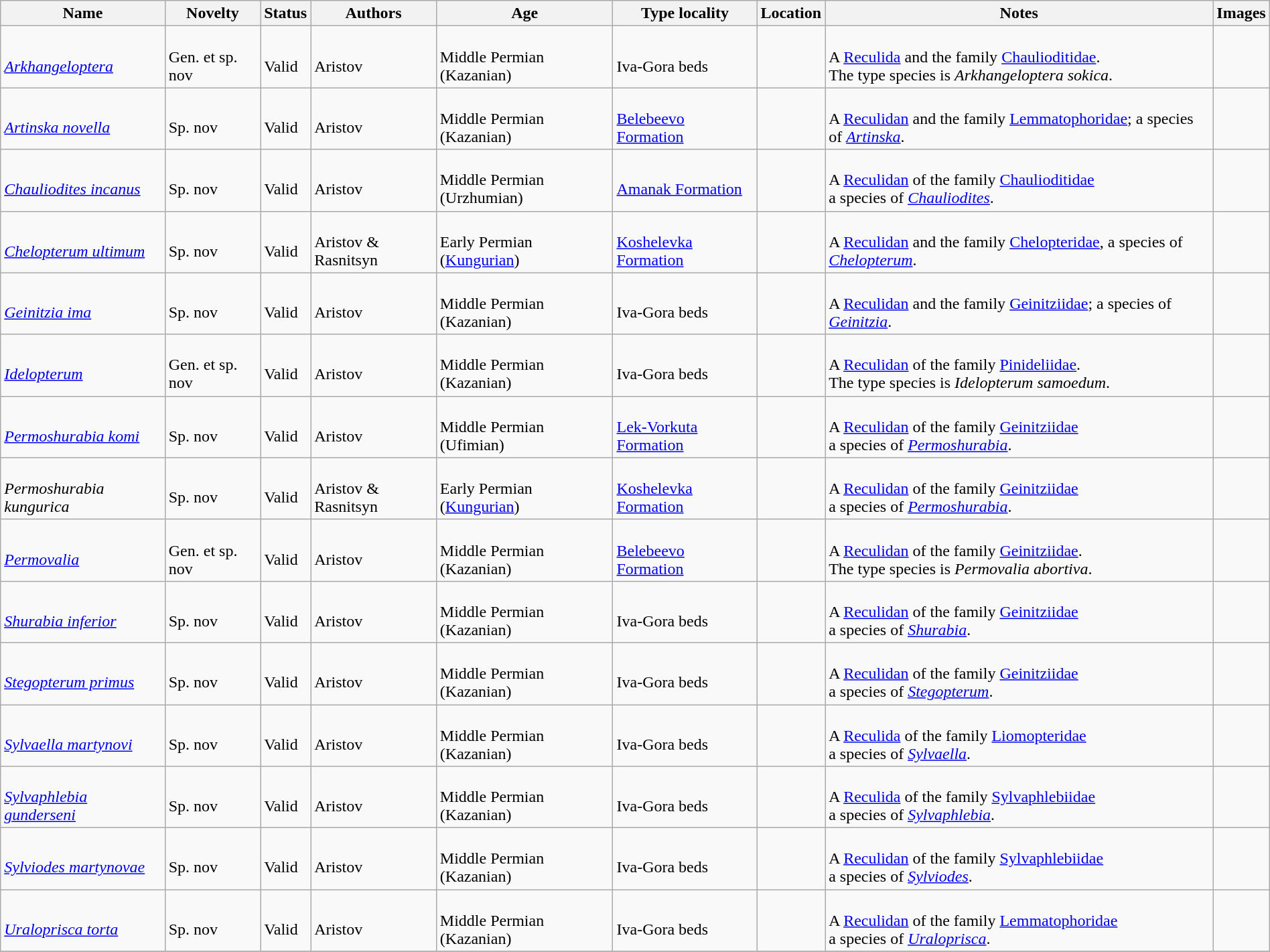<table class="wikitable sortable" align="center" width="100%">
<tr>
<th>Name</th>
<th>Novelty</th>
<th>Status</th>
<th>Authors</th>
<th>Age</th>
<th>Type locality</th>
<th>Location</th>
<th>Notes</th>
<th>Images</th>
</tr>
<tr>
<td><br><em><a href='#'>Arkhangeloptera</a></em></td>
<td><br>Gen. et sp. nov</td>
<td><br>Valid</td>
<td><br>Aristov</td>
<td><br>Middle Permian (Kazanian)</td>
<td><br>Iva-Gora beds</td>
<td><br></td>
<td><br>A <a href='#'>Reculida</a> and the family <a href='#'>Chaulioditidae</a>.<br> The type species is <em>Arkhangeloptera sokica</em>.</td>
<td></td>
</tr>
<tr>
<td><br><em><a href='#'>Artinska novella</a></em></td>
<td><br>Sp. nov</td>
<td><br>Valid</td>
<td><br>Aristov</td>
<td><br>Middle Permian (Kazanian)</td>
<td><br><a href='#'>Belebeevo Formation</a></td>
<td><br></td>
<td><br>A <a href='#'>Reculidan</a> and the family <a href='#'>Lemmatophoridae</a>; a species of <em><a href='#'>Artinska</a></em>.</td>
<td></td>
</tr>
<tr>
<td><br><em><a href='#'>Chauliodites incanus</a></em></td>
<td><br>Sp. nov</td>
<td><br>Valid</td>
<td><br>Aristov</td>
<td><br>Middle Permian (Urzhumian)</td>
<td><br><a href='#'>Amanak Formation</a></td>
<td><br></td>
<td><br>A <a href='#'>Reculidan</a> of the family <a href='#'>Chaulioditidae</a><br> a species of <em><a href='#'>Chauliodites</a></em>.</td>
<td></td>
</tr>
<tr>
<td><br><em><a href='#'>Chelopterum ultimum</a></em></td>
<td><br>Sp. nov</td>
<td><br>Valid</td>
<td><br>Aristov & Rasnitsyn</td>
<td><br>Early Permian (<a href='#'>Kungurian</a>)</td>
<td><br><a href='#'>Koshelevka Formation</a></td>
<td><br></td>
<td><br>A <a href='#'>Reculidan</a> and the family <a href='#'>Chelopteridae</a>, a species of <em><a href='#'>Chelopterum</a></em>.</td>
<td></td>
</tr>
<tr>
<td><br><em><a href='#'>Geinitzia ima</a></em></td>
<td><br>Sp. nov</td>
<td><br>Valid</td>
<td><br>Aristov</td>
<td><br>Middle Permian (Kazanian)</td>
<td><br>Iva-Gora beds</td>
<td><br></td>
<td><br>A <a href='#'>Reculidan</a> and the family <a href='#'>Geinitziidae</a>; a species of <em><a href='#'>Geinitzia</a></em>.</td>
<td></td>
</tr>
<tr>
<td><br><em><a href='#'>Idelopterum</a></em></td>
<td><br>Gen. et sp. nov</td>
<td><br>Valid</td>
<td><br>Aristov</td>
<td><br>Middle Permian (Kazanian)</td>
<td><br>Iva-Gora beds</td>
<td><br></td>
<td><br>A <a href='#'>Reculidan</a> of the family <a href='#'>Pinideliidae</a>.<br> The type species is <em>Idelopterum samoedum</em>.</td>
<td></td>
</tr>
<tr>
<td><br><em><a href='#'>Permoshurabia komi</a></em></td>
<td><br>Sp. nov</td>
<td><br>Valid</td>
<td><br>Aristov</td>
<td><br>Middle Permian (Ufimian)</td>
<td><br><a href='#'>Lek-Vorkuta Formation</a></td>
<td><br></td>
<td><br>A <a href='#'>Reculidan</a> of the family <a href='#'>Geinitziidae</a><br> a species of <em><a href='#'>Permoshurabia</a></em>.</td>
<td></td>
</tr>
<tr>
<td><br><em>Permoshurabia kungurica</em></td>
<td><br>Sp. nov</td>
<td><br>Valid</td>
<td><br>Aristov & Rasnitsyn</td>
<td><br>Early Permian (<a href='#'>Kungurian</a>)</td>
<td><br><a href='#'>Koshelevka Formation</a></td>
<td><br></td>
<td><br>A <a href='#'>Reculidan</a> of the family <a href='#'>Geinitziidae</a><br> a species of <em><a href='#'>Permoshurabia</a></em>.</td>
<td></td>
</tr>
<tr>
<td><br><em><a href='#'>Permovalia</a></em></td>
<td><br>Gen. et sp. nov</td>
<td><br>Valid</td>
<td><br>Aristov</td>
<td><br>Middle Permian (Kazanian)</td>
<td><br><a href='#'>Belebeevo Formation</a></td>
<td><br></td>
<td><br>A <a href='#'>Reculidan</a> of the family <a href='#'>Geinitziidae</a>.<br> The type species is <em>Permovalia abortiva</em>.</td>
<td></td>
</tr>
<tr>
<td><br><em><a href='#'>Shurabia inferior</a></em></td>
<td><br>Sp. nov</td>
<td><br>Valid</td>
<td><br>Aristov</td>
<td><br>Middle Permian (Kazanian)</td>
<td><br>Iva-Gora beds</td>
<td><br></td>
<td><br>A <a href='#'>Reculidan</a> of the family <a href='#'>Geinitziidae</a><br> a species of <em><a href='#'>Shurabia</a></em>.</td>
<td></td>
</tr>
<tr>
<td><br><em><a href='#'>Stegopterum primus</a></em></td>
<td><br>Sp. nov</td>
<td><br>Valid</td>
<td><br>Aristov</td>
<td><br>Middle Permian (Kazanian)</td>
<td><br>Iva-Gora beds</td>
<td><br></td>
<td><br>A <a href='#'>Reculidan</a> of the family <a href='#'>Geinitziidae</a><br> a species of <em><a href='#'>Stegopterum</a></em>.</td>
<td></td>
</tr>
<tr>
<td><br><em><a href='#'>Sylvaella martynovi</a></em></td>
<td><br>Sp. nov</td>
<td><br>Valid</td>
<td><br>Aristov</td>
<td><br>Middle Permian (Kazanian)</td>
<td><br>Iva-Gora beds</td>
<td><br></td>
<td><br>A <a href='#'>Reculida</a> of the family <a href='#'>Liomopteridae</a><br> a species of <em><a href='#'>Sylvaella</a></em>.</td>
<td></td>
</tr>
<tr>
<td><br><em><a href='#'>Sylvaphlebia gunderseni</a></em></td>
<td><br>Sp. nov</td>
<td><br>Valid</td>
<td><br>Aristov</td>
<td><br>Middle Permian (Kazanian)</td>
<td><br>Iva-Gora beds</td>
<td><br></td>
<td><br>A <a href='#'>Reculida</a> of the family <a href='#'>Sylvaphlebiidae</a><br> a species of <em><a href='#'>Sylvaphlebia</a></em>.</td>
<td></td>
</tr>
<tr>
<td><br><em><a href='#'>Sylviodes martynovae</a></em></td>
<td><br>Sp. nov</td>
<td><br>Valid</td>
<td><br>Aristov</td>
<td><br>Middle Permian (Kazanian)</td>
<td><br>Iva-Gora beds</td>
<td><br></td>
<td><br>A <a href='#'>Reculidan</a> of the family <a href='#'>Sylvaphlebiidae</a><br> a species of <em><a href='#'>Sylviodes</a></em>.</td>
<td></td>
</tr>
<tr>
<td><br><em><a href='#'>Uraloprisca torta</a></em></td>
<td><br>Sp. nov</td>
<td><br>Valid</td>
<td><br>Aristov</td>
<td><br>Middle Permian (Kazanian)</td>
<td><br>Iva-Gora beds</td>
<td><br></td>
<td><br>A <a href='#'>Reculidan</a> of  the family <a href='#'>Lemmatophoridae</a><br> a species of <em><a href='#'>Uraloprisca</a></em>.</td>
<td></td>
</tr>
<tr>
</tr>
</table>
